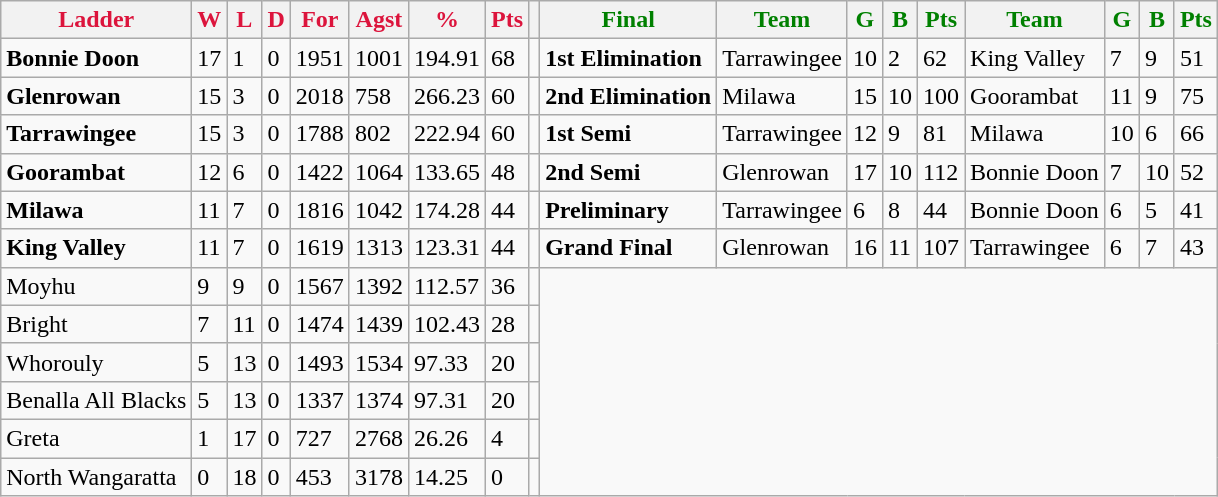<table class="wikitable">
<tr>
<th style="color:crimson">Ladder</th>
<th style="color:crimson">W</th>
<th style="color:crimson">L</th>
<th style="color:crimson">D</th>
<th style="color:crimson">For</th>
<th style="color:crimson">Agst</th>
<th style="color:crimson">%</th>
<th style="color:crimson">Pts</th>
<th></th>
<th style="color:green">Final</th>
<th style="color:green">Team</th>
<th style="color:green">G</th>
<th style="color:green">B</th>
<th style="color:green">Pts</th>
<th style="color:green">Team</th>
<th style="color:green">G</th>
<th style="color:green">B</th>
<th style="color:green">Pts</th>
</tr>
<tr>
<td><strong>Bonnie Doon</strong></td>
<td>17</td>
<td>1</td>
<td>0</td>
<td>1951</td>
<td>1001</td>
<td>194.91</td>
<td>68</td>
<td></td>
<td><strong>1st Elimination</strong></td>
<td>Tarrawingee</td>
<td>10</td>
<td>2</td>
<td>62</td>
<td>King Valley</td>
<td>7</td>
<td>9</td>
<td>51</td>
</tr>
<tr>
<td><strong>Glenrowan</strong></td>
<td>15</td>
<td>3</td>
<td>0</td>
<td>2018</td>
<td>758</td>
<td>266.23</td>
<td>60</td>
<td></td>
<td><strong>2nd Elimination</strong></td>
<td>Milawa</td>
<td>15</td>
<td>10</td>
<td>100</td>
<td>Goorambat</td>
<td>11</td>
<td>9</td>
<td>75</td>
</tr>
<tr>
<td><strong>Tarrawingee</strong></td>
<td>15</td>
<td>3</td>
<td>0</td>
<td>1788</td>
<td>802</td>
<td>222.94</td>
<td>60</td>
<td></td>
<td><strong>1st Semi</strong></td>
<td>Tarrawingee</td>
<td>12</td>
<td>9</td>
<td>81</td>
<td>Milawa</td>
<td>10</td>
<td>6</td>
<td>66</td>
</tr>
<tr>
<td><strong>Goorambat</strong></td>
<td>12</td>
<td>6</td>
<td>0</td>
<td>1422</td>
<td>1064</td>
<td>133.65</td>
<td>48</td>
<td></td>
<td><strong>2nd Semi</strong></td>
<td>Glenrowan</td>
<td>17</td>
<td>10</td>
<td>112</td>
<td>Bonnie Doon</td>
<td>7</td>
<td>10</td>
<td>52</td>
</tr>
<tr>
<td><strong>Milawa</strong></td>
<td>11</td>
<td>7</td>
<td>0</td>
<td>1816</td>
<td>1042</td>
<td>174.28</td>
<td>44</td>
<td></td>
<td><strong>Preliminary</strong></td>
<td>Tarrawingee</td>
<td>6</td>
<td>8</td>
<td>44</td>
<td>Bonnie Doon</td>
<td>6</td>
<td>5</td>
<td>41</td>
</tr>
<tr>
<td><strong>King Valley</strong></td>
<td>11</td>
<td>7</td>
<td>0</td>
<td>1619</td>
<td>1313</td>
<td>123.31</td>
<td>44</td>
<td></td>
<td><strong>Grand Final</strong></td>
<td>Glenrowan</td>
<td>16</td>
<td>11</td>
<td>107</td>
<td>Tarrawingee</td>
<td>6</td>
<td>7</td>
<td>43</td>
</tr>
<tr>
<td>Moyhu</td>
<td>9</td>
<td>9</td>
<td>0</td>
<td>1567</td>
<td>1392</td>
<td>112.57</td>
<td>36</td>
<td></td>
</tr>
<tr>
<td>Bright</td>
<td>7</td>
<td>11</td>
<td>0</td>
<td>1474</td>
<td>1439</td>
<td>102.43</td>
<td>28</td>
<td></td>
</tr>
<tr>
<td>Whorouly</td>
<td>5</td>
<td>13</td>
<td>0</td>
<td>1493</td>
<td>1534</td>
<td>97.33</td>
<td>20</td>
<td></td>
</tr>
<tr>
<td>Benalla All Blacks</td>
<td>5</td>
<td>13</td>
<td>0</td>
<td>1337</td>
<td>1374</td>
<td>97.31</td>
<td>20</td>
<td></td>
</tr>
<tr>
<td>Greta</td>
<td>1</td>
<td>17</td>
<td>0</td>
<td>727</td>
<td>2768</td>
<td>26.26</td>
<td>4</td>
<td></td>
</tr>
<tr>
<td>North Wangaratta</td>
<td>0</td>
<td>18</td>
<td>0</td>
<td>453</td>
<td>3178</td>
<td>14.25</td>
<td>0</td>
<td></td>
</tr>
</table>
